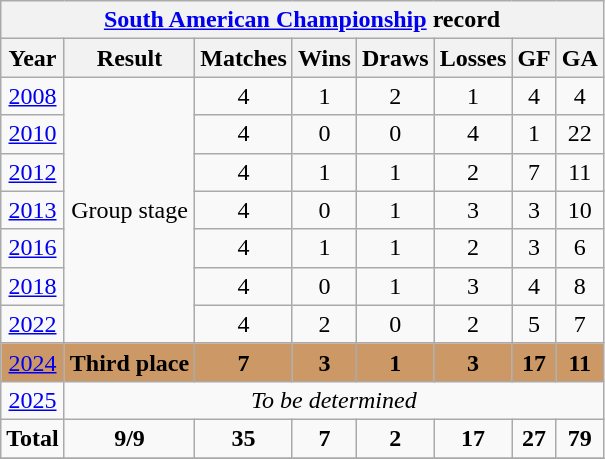<table class="wikitable" style="text-align: center;">
<tr>
<th colspan=9><a href='#'>South American Championship</a> record</th>
</tr>
<tr>
<th>Year</th>
<th>Result</th>
<th>Matches</th>
<th>Wins</th>
<th>Draws</th>
<th>Losses</th>
<th>GF</th>
<th>GA</th>
</tr>
<tr>
<td> <a href='#'>2008</a></td>
<td rowspan=7>Group stage</td>
<td>4</td>
<td>1</td>
<td>2</td>
<td>1</td>
<td>4</td>
<td>4</td>
</tr>
<tr>
<td> <a href='#'>2010</a></td>
<td>4</td>
<td>0</td>
<td>0</td>
<td>4</td>
<td>1</td>
<td>22</td>
</tr>
<tr>
<td> <a href='#'>2012</a></td>
<td>4</td>
<td>1</td>
<td>1</td>
<td>2</td>
<td>7</td>
<td>11</td>
</tr>
<tr>
<td> <a href='#'>2013</a></td>
<td>4</td>
<td>0</td>
<td>1</td>
<td>3</td>
<td>3</td>
<td>10</td>
</tr>
<tr>
<td> <a href='#'>2016</a></td>
<td>4</td>
<td>1</td>
<td>1</td>
<td>2</td>
<td>3</td>
<td>6</td>
</tr>
<tr>
<td> <a href='#'>2018</a></td>
<td>4</td>
<td>0</td>
<td>1</td>
<td>3</td>
<td>4</td>
<td>8</td>
</tr>
<tr>
<td> <a href='#'>2022</a></td>
<td>4</td>
<td>2</td>
<td>0</td>
<td>2</td>
<td>5</td>
<td>7</td>
</tr>
<tr bgcolor=#c96>
<td> <a href='#'>2024</a></td>
<td><strong>Third place</strong></td>
<td><strong>7</strong></td>
<td><strong>3</strong></td>
<td><strong>1</strong></td>
<td><strong>3</strong></td>
<td><strong>17</strong></td>
<td><strong>11</strong></td>
</tr>
<tr>
<td> <a href='#'>2025</a></td>
<td colspan=7><em>To be determined</em></td>
</tr>
<tr>
<td><strong>Total</strong></td>
<td><strong>9/9</strong></td>
<td><strong>35</strong></td>
<td><strong>7</strong></td>
<td><strong>2</strong></td>
<td><strong>17</strong></td>
<td><strong>27</strong></td>
<td><strong>79</strong></td>
</tr>
<tr>
</tr>
</table>
